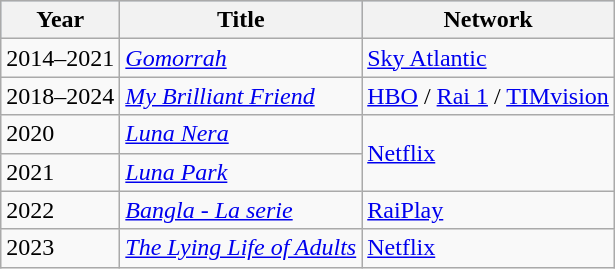<table class="wikitable plainrowheaders sortable">
<tr style="background:#b0c4de; text-align:center;">
<th>Year</th>
<th>Title</th>
<th>Network</th>
</tr>
<tr>
<td>2014–2021</td>
<td><em><a href='#'>Gomorrah</a></em></td>
<td><a href='#'>Sky Atlantic</a></td>
</tr>
<tr>
<td>2018–2024</td>
<td><em><a href='#'>My Brilliant Friend</a></em></td>
<td><a href='#'>HBO</a> / <a href='#'>Rai 1</a> / <a href='#'>TIMvision</a></td>
</tr>
<tr>
<td>2020</td>
<td><em><a href='#'>Luna Nera</a></em></td>
<td rowspan="2"><a href='#'>Netflix</a></td>
</tr>
<tr>
<td>2021</td>
<td><em><a href='#'>Luna Park</a></em></td>
</tr>
<tr>
<td>2022</td>
<td><em><a href='#'>Bangla - La serie</a></em></td>
<td><a href='#'>RaiPlay</a></td>
</tr>
<tr>
<td>2023</td>
<td><em><a href='#'>The Lying Life of Adults</a></em></td>
<td><a href='#'>Netflix</a></td>
</tr>
</table>
